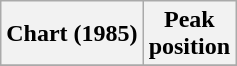<table class="wikitable sortable plainrowheaders">
<tr>
<th scope="col">Chart (1985)</th>
<th scope="col">Peak<br>position</th>
</tr>
<tr>
</tr>
</table>
